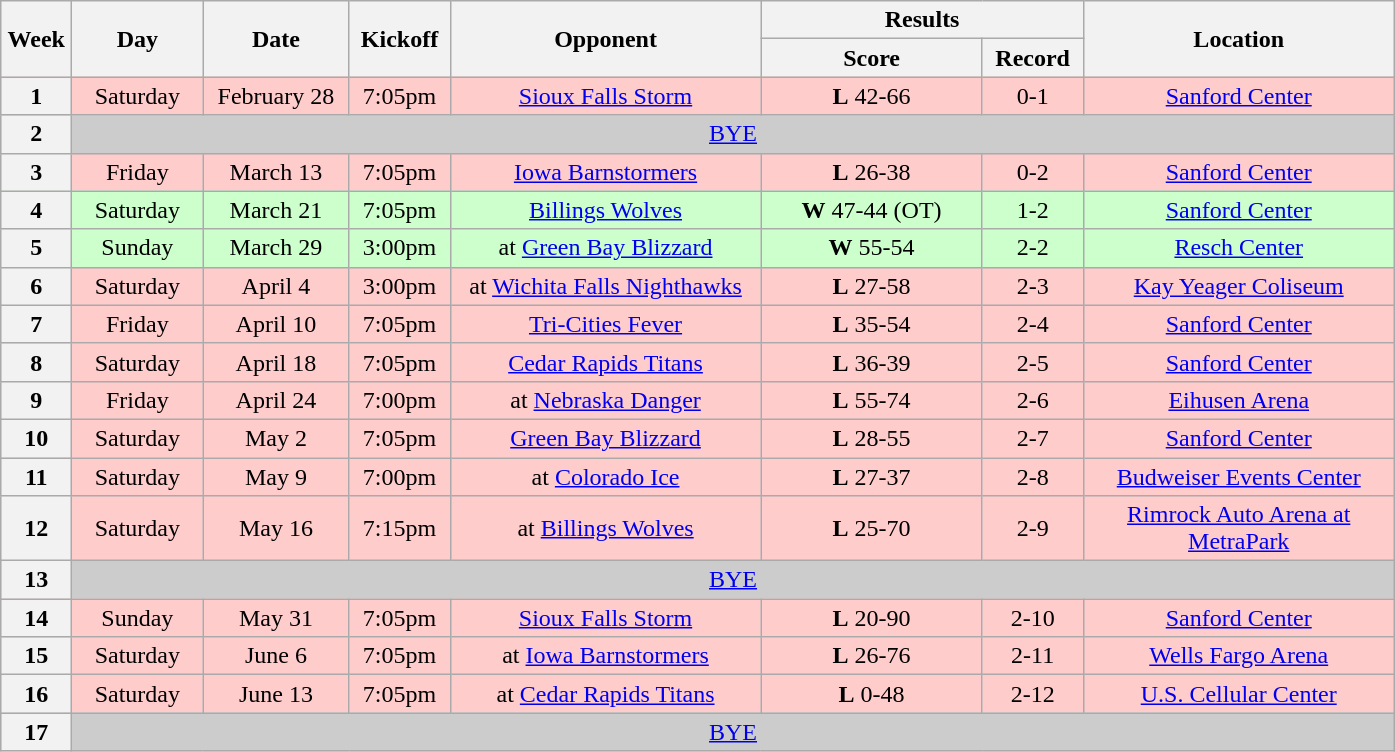<table class="wikitable">
<tr>
<th rowspan="2" width="40">Week</th>
<th rowspan="2" width="80">Day</th>
<th rowspan="2" width="90">Date</th>
<th rowspan="2" width="60">Kickoff</th>
<th rowspan="2" width="200">Opponent</th>
<th colspan="2" width="200">Results</th>
<th rowspan="2" width="200">Location</th>
</tr>
<tr>
<th width="140">Score</th>
<th width="60">Record</th>
</tr>
<tr align="center" bgcolor="#FFCCCC">
<th>1</th>
<td>Saturday</td>
<td>February 28</td>
<td>7:05pm</td>
<td><a href='#'>Sioux Falls Storm</a></td>
<td><strong>L</strong> 42-66</td>
<td>0-1</td>
<td><a href='#'>Sanford Center</a></td>
</tr>
<tr align="center" bgcolor="#CCCCCC">
<th>2</th>
<td colSpan=7><a href='#'>BYE</a></td>
</tr>
<tr align="center" bgcolor="#FFCCCC">
<th>3</th>
<td>Friday</td>
<td>March 13</td>
<td>7:05pm</td>
<td><a href='#'>Iowa Barnstormers</a></td>
<td><strong>L</strong> 26-38</td>
<td>0-2</td>
<td><a href='#'>Sanford Center</a></td>
</tr>
<tr align="center" bgcolor="#CCFFCC">
<th>4</th>
<td>Saturday</td>
<td>March 21</td>
<td>7:05pm</td>
<td><a href='#'>Billings Wolves</a></td>
<td><strong>W</strong> 47-44 (OT)</td>
<td>1-2</td>
<td><a href='#'>Sanford Center</a></td>
</tr>
<tr align="center" bgcolor="#CCFFCC">
<th>5</th>
<td>Sunday</td>
<td>March 29</td>
<td>3:00pm</td>
<td>at <a href='#'>Green Bay Blizzard</a></td>
<td><strong>W</strong> 55-54</td>
<td>2-2</td>
<td><a href='#'>Resch Center</a></td>
</tr>
<tr align="center" bgcolor="#FFCCCC">
<th>6</th>
<td>Saturday</td>
<td>April 4</td>
<td>3:00pm</td>
<td>at <a href='#'>Wichita Falls Nighthawks</a></td>
<td><strong>L</strong> 27-58</td>
<td>2-3</td>
<td><a href='#'>Kay Yeager Coliseum</a></td>
</tr>
<tr align="center" bgcolor="#FFCCCC">
<th>7</th>
<td>Friday</td>
<td>April 10</td>
<td>7:05pm</td>
<td><a href='#'>Tri-Cities Fever</a></td>
<td><strong>L</strong> 35-54</td>
<td>2-4</td>
<td><a href='#'>Sanford Center</a></td>
</tr>
<tr align="center" bgcolor="#FFCCCC">
<th>8</th>
<td>Saturday</td>
<td>April 18</td>
<td>7:05pm</td>
<td><a href='#'>Cedar Rapids Titans</a></td>
<td><strong>L</strong> 36-39</td>
<td>2-5</td>
<td><a href='#'>Sanford Center</a></td>
</tr>
<tr align="center" bgcolor="#FFCCCC">
<th>9</th>
<td>Friday</td>
<td>April 24</td>
<td>7:00pm</td>
<td>at <a href='#'>Nebraska Danger</a></td>
<td><strong>L</strong> 55-74</td>
<td>2-6</td>
<td><a href='#'>Eihusen Arena</a></td>
</tr>
<tr align="center" bgcolor="#FFCCCC">
<th>10</th>
<td>Saturday</td>
<td>May 2</td>
<td>7:05pm</td>
<td><a href='#'>Green Bay Blizzard</a></td>
<td><strong>L</strong> 28-55</td>
<td>2-7</td>
<td><a href='#'>Sanford Center</a></td>
</tr>
<tr align="center" bgcolor="#FFCCCC">
<th>11</th>
<td>Saturday</td>
<td>May 9</td>
<td>7:00pm</td>
<td>at <a href='#'>Colorado Ice</a></td>
<td><strong>L</strong> 27-37</td>
<td>2-8</td>
<td><a href='#'>Budweiser Events Center</a></td>
</tr>
<tr align="center" bgcolor="#FFCCCC">
<th>12</th>
<td>Saturday</td>
<td>May 16</td>
<td>7:15pm</td>
<td>at <a href='#'>Billings Wolves</a></td>
<td><strong>L</strong> 25-70</td>
<td>2-9</td>
<td><a href='#'>Rimrock Auto Arena at MetraPark</a></td>
</tr>
<tr align="center" bgcolor="#CCCCCC">
<th>13</th>
<td colSpan=7><a href='#'>BYE</a></td>
</tr>
<tr align="center" bgcolor="#FFCCCC">
<th>14</th>
<td>Sunday</td>
<td>May 31</td>
<td>7:05pm</td>
<td><a href='#'>Sioux Falls Storm</a></td>
<td><strong>L</strong> 20-90</td>
<td>2-10</td>
<td><a href='#'>Sanford Center</a></td>
</tr>
<tr align="center" bgcolor="#FFCCCC">
<th>15</th>
<td>Saturday</td>
<td>June 6</td>
<td>7:05pm</td>
<td>at <a href='#'>Iowa Barnstormers</a></td>
<td><strong>L</strong> 26-76</td>
<td>2-11</td>
<td><a href='#'>Wells Fargo Arena</a></td>
</tr>
<tr align="center" bgcolor="#FFCCCC">
<th>16</th>
<td>Saturday</td>
<td>June 13</td>
<td>7:05pm</td>
<td>at <a href='#'>Cedar Rapids Titans</a></td>
<td><strong>L</strong> 0-48</td>
<td>2-12</td>
<td><a href='#'>U.S. Cellular Center</a></td>
</tr>
<tr align="center" bgcolor="#CCCCCC">
<th>17</th>
<td colSpan=7><a href='#'>BYE</a></td>
</tr>
</table>
